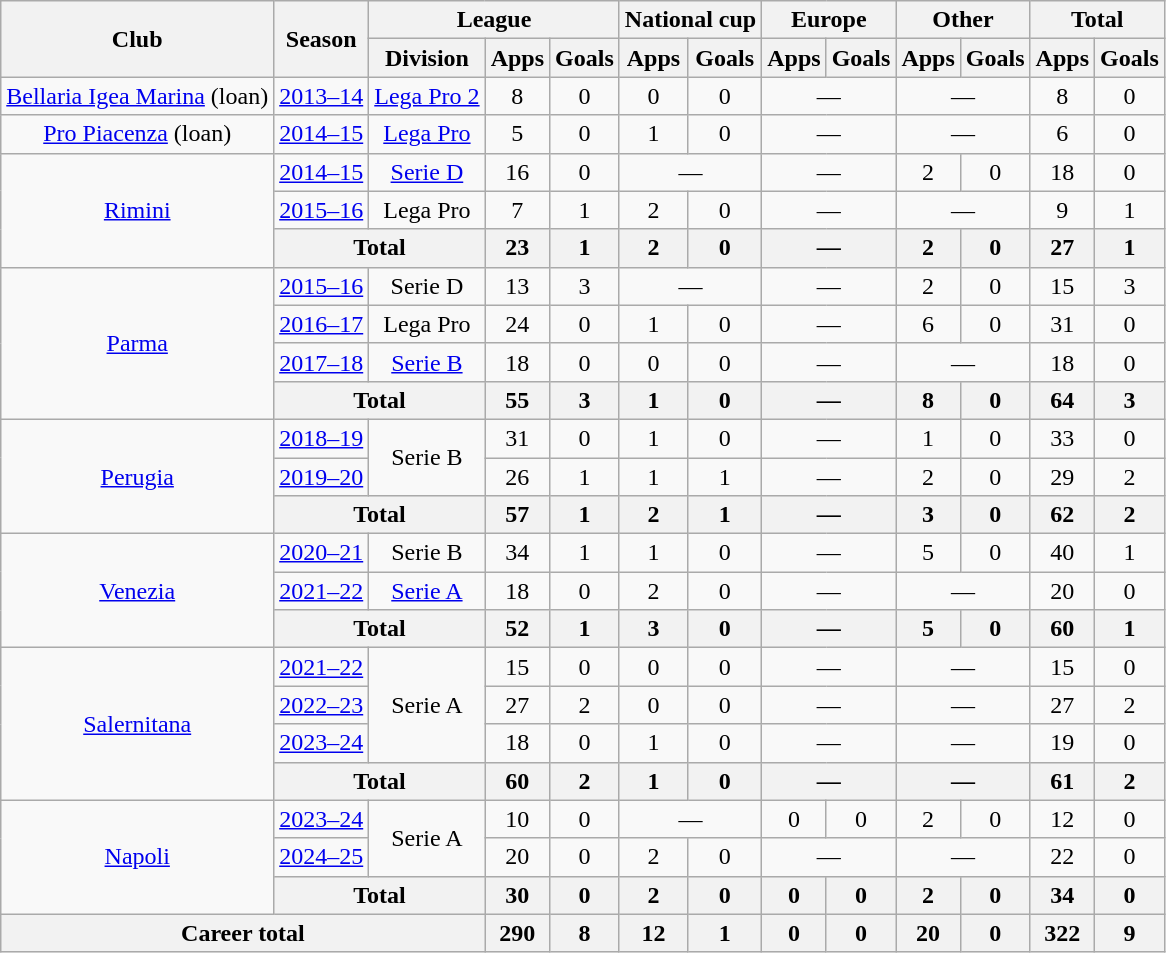<table class="wikitable" style="text-align:center">
<tr>
<th rowspan="2">Club</th>
<th rowspan="2">Season</th>
<th colspan="3">League</th>
<th colspan="2">National cup</th>
<th colspan="2">Europe</th>
<th colspan="2">Other</th>
<th colspan="2">Total</th>
</tr>
<tr>
<th>Division</th>
<th>Apps</th>
<th>Goals</th>
<th>Apps</th>
<th>Goals</th>
<th>Apps</th>
<th>Goals</th>
<th>Apps</th>
<th>Goals</th>
<th>Apps</th>
<th>Goals</th>
</tr>
<tr>
<td><a href='#'>Bellaria Igea Marina</a> (loan)</td>
<td><a href='#'>2013–14</a></td>
<td><a href='#'>Lega Pro 2</a></td>
<td>8</td>
<td>0</td>
<td>0</td>
<td>0</td>
<td colspan="2">—</td>
<td colspan="2">—</td>
<td>8</td>
<td>0</td>
</tr>
<tr>
<td><a href='#'>Pro Piacenza</a> (loan)</td>
<td><a href='#'>2014–15</a></td>
<td><a href='#'>Lega Pro</a></td>
<td>5</td>
<td>0</td>
<td>1</td>
<td>0</td>
<td colspan="2">—</td>
<td colspan="2">—</td>
<td>6</td>
<td>0</td>
</tr>
<tr>
<td rowspan="3"><a href='#'>Rimini</a></td>
<td><a href='#'>2014–15</a></td>
<td><a href='#'>Serie D</a></td>
<td>16</td>
<td>0</td>
<td colspan="2">—</td>
<td colspan="2">—</td>
<td>2</td>
<td>0</td>
<td>18</td>
<td>0</td>
</tr>
<tr>
<td><a href='#'>2015–16</a></td>
<td>Lega Pro</td>
<td>7</td>
<td>1</td>
<td>2</td>
<td>0</td>
<td colspan="2">—</td>
<td colspan="2">—</td>
<td>9</td>
<td>1</td>
</tr>
<tr>
<th colspan="2">Total</th>
<th>23</th>
<th>1</th>
<th>2</th>
<th>0</th>
<th colspan="2">—</th>
<th>2</th>
<th>0</th>
<th>27</th>
<th>1</th>
</tr>
<tr>
<td rowspan="4"><a href='#'>Parma</a></td>
<td><a href='#'>2015–16</a></td>
<td>Serie D</td>
<td>13</td>
<td>3</td>
<td colspan="2">—</td>
<td colspan="2">—</td>
<td>2</td>
<td>0</td>
<td>15</td>
<td>3</td>
</tr>
<tr>
<td><a href='#'>2016–17</a></td>
<td>Lega Pro</td>
<td>24</td>
<td>0</td>
<td>1</td>
<td>0</td>
<td colspan="2">—</td>
<td>6</td>
<td>0</td>
<td>31</td>
<td>0</td>
</tr>
<tr>
<td><a href='#'>2017–18</a></td>
<td><a href='#'>Serie B</a></td>
<td>18</td>
<td>0</td>
<td>0</td>
<td>0</td>
<td colspan="2">—</td>
<td colspan="2">—</td>
<td>18</td>
<td>0</td>
</tr>
<tr>
<th colspan="2">Total</th>
<th>55</th>
<th>3</th>
<th>1</th>
<th>0</th>
<th colspan="2">—</th>
<th>8</th>
<th>0</th>
<th>64</th>
<th>3</th>
</tr>
<tr>
<td rowspan="3"><a href='#'>Perugia</a></td>
<td><a href='#'>2018–19</a></td>
<td rowspan="2">Serie B</td>
<td>31</td>
<td>0</td>
<td>1</td>
<td>0</td>
<td colspan="2">—</td>
<td>1</td>
<td>0</td>
<td>33</td>
<td>0</td>
</tr>
<tr>
<td><a href='#'>2019–20</a></td>
<td>26</td>
<td>1</td>
<td>1</td>
<td>1</td>
<td colspan="2">—</td>
<td>2</td>
<td>0</td>
<td>29</td>
<td>2</td>
</tr>
<tr>
<th colspan="2">Total</th>
<th>57</th>
<th>1</th>
<th>2</th>
<th>1</th>
<th colspan="2">—</th>
<th>3</th>
<th>0</th>
<th>62</th>
<th>2</th>
</tr>
<tr>
<td rowspan="3"><a href='#'>Venezia</a></td>
<td><a href='#'>2020–21</a></td>
<td>Serie B</td>
<td>34</td>
<td>1</td>
<td>1</td>
<td>0</td>
<td colspan="2">—</td>
<td>5</td>
<td>0</td>
<td>40</td>
<td>1</td>
</tr>
<tr>
<td><a href='#'>2021–22</a></td>
<td><a href='#'>Serie A</a></td>
<td>18</td>
<td>0</td>
<td>2</td>
<td>0</td>
<td colspan="2">—</td>
<td colspan="2">—</td>
<td>20</td>
<td>0</td>
</tr>
<tr>
<th colspan="2">Total</th>
<th>52</th>
<th>1</th>
<th>3</th>
<th>0</th>
<th colspan="2">—</th>
<th>5</th>
<th>0</th>
<th>60</th>
<th>1</th>
</tr>
<tr>
<td rowspan="4"><a href='#'>Salernitana</a></td>
<td><a href='#'>2021–22</a></td>
<td rowspan="3">Serie A</td>
<td>15</td>
<td>0</td>
<td>0</td>
<td>0</td>
<td colspan="2">—</td>
<td colspan="2">—</td>
<td>15</td>
<td>0</td>
</tr>
<tr>
<td><a href='#'>2022–23</a></td>
<td>27</td>
<td>2</td>
<td>0</td>
<td>0</td>
<td colspan="2">—</td>
<td colspan="2">—</td>
<td>27</td>
<td>2</td>
</tr>
<tr>
<td><a href='#'>2023–24</a></td>
<td>18</td>
<td>0</td>
<td>1</td>
<td>0</td>
<td colspan="2">—</td>
<td colspan="2">—</td>
<td>19</td>
<td>0</td>
</tr>
<tr>
<th colspan="2">Total</th>
<th>60</th>
<th>2</th>
<th>1</th>
<th>0</th>
<th colspan="2">—</th>
<th colspan="2">—</th>
<th>61</th>
<th>2</th>
</tr>
<tr>
<td rowspan="3"><a href='#'>Napoli</a></td>
<td><a href='#'>2023–24</a></td>
<td rowspan="2">Serie A</td>
<td>10</td>
<td>0</td>
<td colspan="2">—</td>
<td>0</td>
<td>0</td>
<td>2</td>
<td>0</td>
<td>12</td>
<td>0</td>
</tr>
<tr>
<td><a href='#'>2024–25</a></td>
<td>20</td>
<td>0</td>
<td>2</td>
<td>0</td>
<td colspan="2">—</td>
<td colspan="2">—</td>
<td>22</td>
<td>0</td>
</tr>
<tr>
<th colspan="2">Total</th>
<th>30</th>
<th>0</th>
<th>2</th>
<th>0</th>
<th>0</th>
<th>0</th>
<th>2</th>
<th>0</th>
<th>34</th>
<th>0</th>
</tr>
<tr>
<th colspan="3">Career total</th>
<th>290</th>
<th>8</th>
<th>12</th>
<th>1</th>
<th>0</th>
<th>0</th>
<th>20</th>
<th>0</th>
<th>322</th>
<th>9</th>
</tr>
</table>
